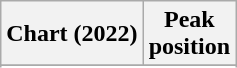<table class="wikitable sortable plainrowheaders" style="text-align:center">
<tr>
<th scope="col">Chart (2022)</th>
<th scope="col">Peak<br>position</th>
</tr>
<tr>
</tr>
<tr>
</tr>
<tr>
</tr>
<tr>
</tr>
<tr>
</tr>
</table>
